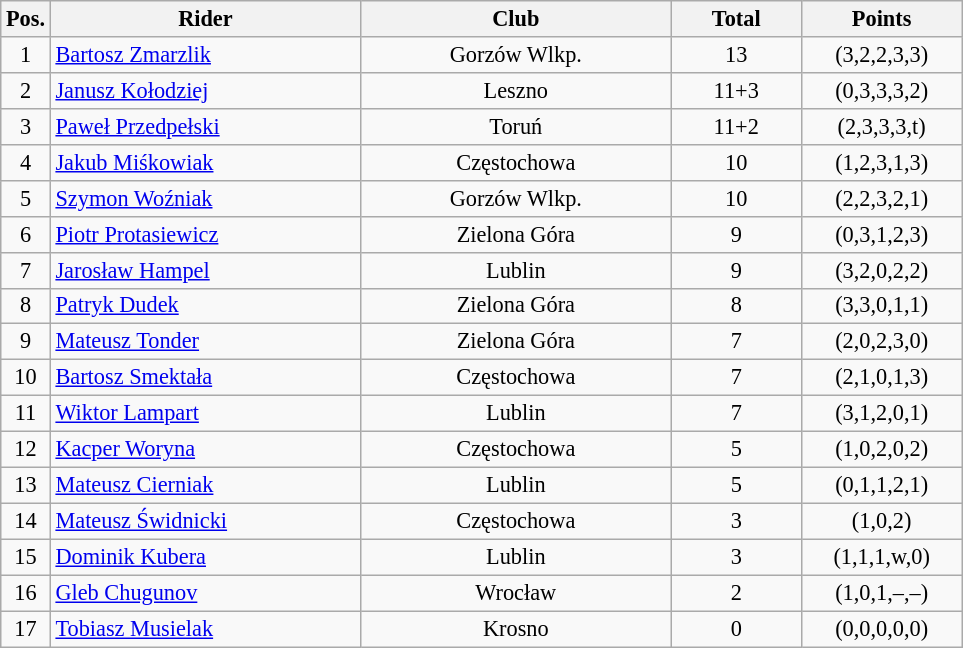<table class=wikitable style="font-size:93%;">
<tr>
<th width=25px>Pos.</th>
<th width=200px>Rider</th>
<th width=200px>Club</th>
<th width=80px>Total</th>
<th width=100px>Points</th>
</tr>
<tr align=center>
<td>1</td>
<td align=left><a href='#'>Bartosz Zmarzlik</a></td>
<td>Gorzów Wlkp.</td>
<td>13</td>
<td>(3,2,2,3,3)</td>
</tr>
<tr align=center>
<td>2</td>
<td align=left><a href='#'>Janusz Kołodziej</a></td>
<td>Leszno</td>
<td>11+3</td>
<td>(0,3,3,3,2)</td>
</tr>
<tr align=center>
<td>3</td>
<td align=left><a href='#'>Paweł Przedpełski</a></td>
<td>Toruń</td>
<td>11+2</td>
<td>(2,3,3,3,t)</td>
</tr>
<tr align=center>
<td>4</td>
<td align=left><a href='#'>Jakub Miśkowiak</a></td>
<td>Częstochowa</td>
<td>10</td>
<td>(1,2,3,1,3)</td>
</tr>
<tr align=center>
<td>5</td>
<td align=left><a href='#'>Szymon Woźniak</a></td>
<td>Gorzów Wlkp.</td>
<td>10</td>
<td>(2,2,3,2,1)</td>
</tr>
<tr align=center>
<td>6</td>
<td align=left><a href='#'>Piotr Protasiewicz</a></td>
<td>Zielona Góra</td>
<td>9</td>
<td>(0,3,1,2,3)</td>
</tr>
<tr align=center>
<td>7</td>
<td align=left><a href='#'>Jarosław Hampel</a></td>
<td>Lublin</td>
<td>9</td>
<td>(3,2,0,2,2)</td>
</tr>
<tr align=center>
<td>8</td>
<td align=left><a href='#'>Patryk Dudek</a></td>
<td>Zielona Góra</td>
<td>8</td>
<td>(3,3,0,1,1)</td>
</tr>
<tr align=center>
<td>9</td>
<td align=left><a href='#'>Mateusz Tonder</a></td>
<td>Zielona Góra</td>
<td>7</td>
<td>(2,0,2,3,0)</td>
</tr>
<tr align=center>
<td>10</td>
<td align=left><a href='#'>Bartosz Smektała</a></td>
<td>Częstochowa</td>
<td>7</td>
<td>(2,1,0,1,3)</td>
</tr>
<tr align=center>
<td>11</td>
<td align=left><a href='#'>Wiktor Lampart</a></td>
<td>Lublin</td>
<td>7</td>
<td>(3,1,2,0,1)</td>
</tr>
<tr align=center>
<td>12</td>
<td align=left><a href='#'>Kacper Woryna</a></td>
<td>Częstochowa</td>
<td>5</td>
<td>(1,0,2,0,2)</td>
</tr>
<tr align=center>
<td>13</td>
<td align=left><a href='#'>Mateusz Cierniak</a></td>
<td>Lublin</td>
<td>5</td>
<td>(0,1,1,2,1)</td>
</tr>
<tr align=center>
<td>14</td>
<td align=left><a href='#'>Mateusz Świdnicki</a></td>
<td>Częstochowa</td>
<td>3</td>
<td>(1,0,2)</td>
</tr>
<tr align=center>
<td>15</td>
<td align=left><a href='#'>Dominik Kubera</a></td>
<td>Lublin</td>
<td>3</td>
<td>(1,1,1,w,0)</td>
</tr>
<tr align=center>
<td>16</td>
<td align=left><a href='#'>Gleb Chugunov</a></td>
<td>Wrocław</td>
<td>2</td>
<td>(1,0,1,–,–)</td>
</tr>
<tr align=center>
<td>17</td>
<td align=left><a href='#'>Tobiasz Musielak</a></td>
<td>Krosno</td>
<td>0</td>
<td>(0,0,0,0,0)</td>
</tr>
</table>
